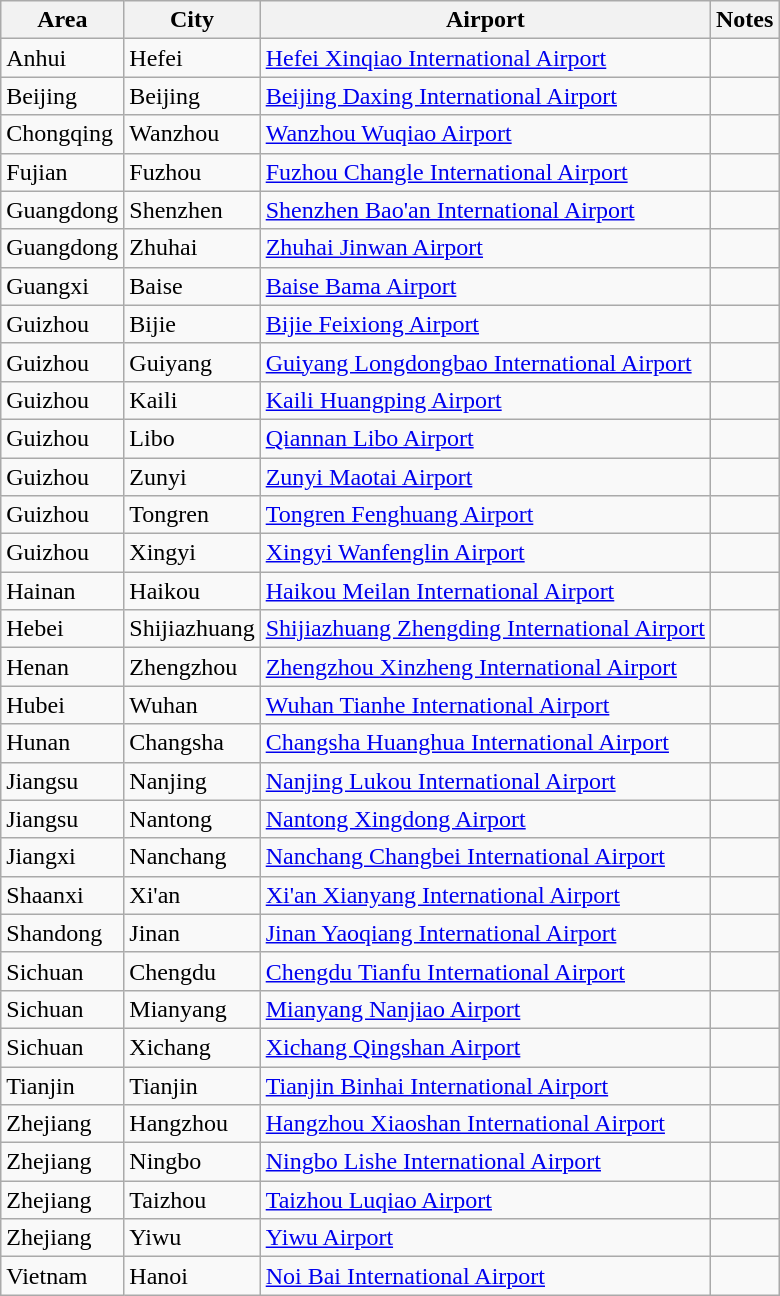<table class="wikitable sortable">
<tr>
<th>Area</th>
<th>City</th>
<th>Airport</th>
<th>Notes</th>
</tr>
<tr>
<td>Anhui</td>
<td>Hefei</td>
<td><a href='#'>Hefei Xinqiao International Airport</a></td>
<td></td>
</tr>
<tr>
<td>Beijing</td>
<td>Beijing</td>
<td><a href='#'>Beijing Daxing International Airport</a></td>
<td></td>
</tr>
<tr>
<td>Chongqing</td>
<td>Wanzhou</td>
<td><a href='#'>Wanzhou Wuqiao Airport</a></td>
<td></td>
</tr>
<tr>
<td>Fujian</td>
<td>Fuzhou</td>
<td><a href='#'>Fuzhou Changle International Airport</a></td>
<td></td>
</tr>
<tr>
<td>Guangdong</td>
<td>Shenzhen</td>
<td><a href='#'>Shenzhen Bao'an International Airport</a></td>
<td></td>
</tr>
<tr>
<td>Guangdong</td>
<td>Zhuhai</td>
<td><a href='#'>Zhuhai Jinwan Airport</a></td>
<td></td>
</tr>
<tr>
<td>Guangxi</td>
<td>Baise</td>
<td><a href='#'>Baise Bama Airport</a></td>
<td></td>
</tr>
<tr>
<td>Guizhou</td>
<td>Bijie</td>
<td><a href='#'>Bijie Feixiong Airport</a></td>
<td></td>
</tr>
<tr>
<td>Guizhou</td>
<td>Guiyang</td>
<td><a href='#'>Guiyang Longdongbao International Airport</a></td>
<td></td>
</tr>
<tr>
<td>Guizhou</td>
<td>Kaili</td>
<td><a href='#'>Kaili Huangping Airport</a></td>
<td></td>
</tr>
<tr>
<td>Guizhou</td>
<td>Libo</td>
<td><a href='#'>Qiannan Libo Airport</a></td>
<td></td>
</tr>
<tr>
<td>Guizhou</td>
<td>Zunyi</td>
<td><a href='#'>Zunyi Maotai Airport</a></td>
<td></td>
</tr>
<tr>
<td>Guizhou</td>
<td>Tongren</td>
<td><a href='#'>Tongren Fenghuang Airport</a></td>
<td></td>
</tr>
<tr>
<td>Guizhou</td>
<td>Xingyi</td>
<td><a href='#'>Xingyi Wanfenglin Airport</a></td>
<td></td>
</tr>
<tr>
<td>Hainan</td>
<td>Haikou</td>
<td><a href='#'>Haikou Meilan International Airport</a></td>
<td></td>
</tr>
<tr>
<td>Hebei</td>
<td>Shijiazhuang</td>
<td><a href='#'>Shijiazhuang Zhengding International Airport</a></td>
<td></td>
</tr>
<tr>
<td>Henan</td>
<td>Zhengzhou</td>
<td><a href='#'>Zhengzhou Xinzheng International Airport</a></td>
<td></td>
</tr>
<tr>
<td>Hubei</td>
<td>Wuhan</td>
<td><a href='#'>Wuhan Tianhe International Airport</a></td>
<td></td>
</tr>
<tr>
<td>Hunan</td>
<td>Changsha</td>
<td><a href='#'>Changsha Huanghua International Airport</a></td>
<td></td>
</tr>
<tr>
<td>Jiangsu</td>
<td>Nanjing</td>
<td><a href='#'>Nanjing Lukou International Airport</a></td>
<td></td>
</tr>
<tr>
<td>Jiangsu</td>
<td>Nantong</td>
<td><a href='#'>Nantong Xingdong Airport</a></td>
<td></td>
</tr>
<tr>
<td>Jiangxi</td>
<td>Nanchang</td>
<td><a href='#'>Nanchang Changbei International Airport</a></td>
<td></td>
</tr>
<tr>
<td>Shaanxi</td>
<td>Xi'an</td>
<td><a href='#'>Xi'an Xianyang International Airport</a></td>
<td></td>
</tr>
<tr>
<td>Shandong</td>
<td>Jinan</td>
<td><a href='#'>Jinan Yaoqiang International Airport</a></td>
<td></td>
</tr>
<tr>
<td>Sichuan</td>
<td>Chengdu</td>
<td><a href='#'>Chengdu Tianfu International Airport</a></td>
<td></td>
</tr>
<tr>
<td>Sichuan</td>
<td>Mianyang</td>
<td><a href='#'>Mianyang Nanjiao Airport</a></td>
<td></td>
</tr>
<tr>
<td>Sichuan</td>
<td>Xichang</td>
<td><a href='#'>Xichang Qingshan Airport</a></td>
<td></td>
</tr>
<tr>
<td>Tianjin</td>
<td>Tianjin</td>
<td><a href='#'>Tianjin Binhai International Airport</a></td>
<td></td>
</tr>
<tr>
<td>Zhejiang</td>
<td>Hangzhou</td>
<td><a href='#'>Hangzhou Xiaoshan International Airport</a></td>
<td></td>
</tr>
<tr>
<td>Zhejiang</td>
<td>Ningbo</td>
<td><a href='#'>Ningbo Lishe International Airport</a></td>
<td></td>
</tr>
<tr>
<td>Zhejiang</td>
<td>Taizhou</td>
<td><a href='#'>Taizhou Luqiao Airport</a></td>
<td></td>
</tr>
<tr>
<td>Zhejiang</td>
<td>Yiwu</td>
<td><a href='#'>Yiwu Airport</a></td>
<td></td>
</tr>
<tr>
<td>Vietnam</td>
<td>Hanoi</td>
<td><a href='#'>Noi Bai International Airport</a></td>
<td></td>
</tr>
</table>
